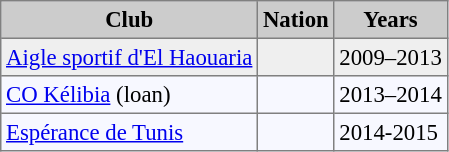<table bgcolor="#f7f8ff" cellpadding="3" cellspacing="0" border="1" style="font-size: 95%; border: gray solid 1px; border-collapse: collapse;">
<tr bgcolor="#CCCCCC">
<td align="center"><strong>Club</strong></td>
<td align="center"><strong>Nation</strong></td>
<td align="center"><strong>Years</strong></td>
</tr>
<tr bgcolor="#EFEFEF" align=left>
<td><a href='#'>Aigle sportif d'El Haouaria</a></td>
<td></td>
<td>2009–2013</td>
</tr>
<tr align=left>
<td><a href='#'>CO Kélibia</a> (loan)</td>
<td></td>
<td>2013–2014</td>
</tr>
<tr align=left>
<td><a href='#'>Espérance de Tunis</a></td>
<td></td>
<td>2014-2015</td>
</tr>
</table>
